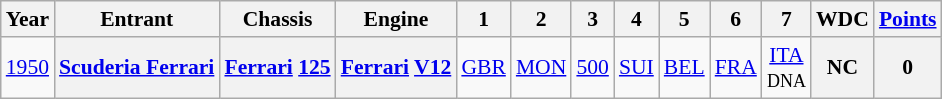<table class="wikitable" style="text-align:center; font-size:90%">
<tr>
<th>Year</th>
<th>Entrant</th>
<th>Chassis</th>
<th>Engine</th>
<th>1</th>
<th>2</th>
<th>3</th>
<th>4</th>
<th>5</th>
<th>6</th>
<th>7</th>
<th>WDC</th>
<th><a href='#'>Points</a></th>
</tr>
<tr>
<td><a href='#'>1950</a></td>
<th><a href='#'>Scuderia Ferrari</a></th>
<th><a href='#'>Ferrari</a> <a href='#'>125</a></th>
<th><a href='#'>Ferrari</a> <a href='#'>V12</a></th>
<td><a href='#'>GBR</a><br><small></small></td>
<td><a href='#'>MON</a><br><small></small></td>
<td><a href='#'>500</a><br><small></small></td>
<td><a href='#'>SUI</a><br><small></small></td>
<td><a href='#'>BEL</a><br><small></small></td>
<td><a href='#'>FRA</a><br><small></small></td>
<td><a href='#'>ITA</a><br><small>DNA</small></td>
<th>NC</th>
<th>0</th>
</tr>
</table>
